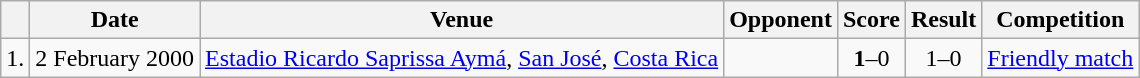<table class="wikitable">
<tr>
<th></th>
<th>Date</th>
<th>Venue</th>
<th>Opponent</th>
<th>Score</th>
<th>Result</th>
<th>Competition</th>
</tr>
<tr>
<td align="center">1.</td>
<td>2 February 2000</td>
<td><a href='#'>Estadio Ricardo Saprissa Aymá</a>, <a href='#'>San José</a>, <a href='#'>Costa Rica</a></td>
<td></td>
<td align="center"><strong>1</strong>–0</td>
<td align="center">1–0</td>
<td><a href='#'>Friendly match</a></td>
</tr>
</table>
